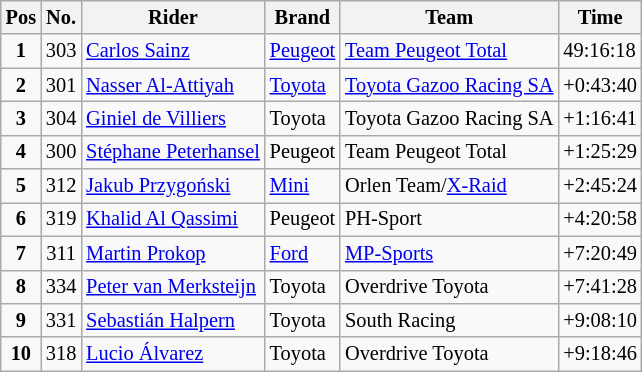<table class="wikitable" style="font-size:85%">
<tr>
<th>Pos</th>
<th>No.</th>
<th>Rider</th>
<th>Brand</th>
<th>Team</th>
<th>Time</th>
</tr>
<tr>
<td align=center><strong>1</strong></td>
<td align=center>303</td>
<td> <a href='#'>Carlos Sainz</a></td>
<td><a href='#'>Peugeot</a></td>
<td><a href='#'>Team Peugeot Total</a></td>
<td>49:16:18</td>
</tr>
<tr>
<td align=center><strong>2</strong></td>
<td align=center>301</td>
<td> <a href='#'>Nasser Al-Attiyah</a></td>
<td><a href='#'>Toyota</a></td>
<td><a href='#'>Toyota Gazoo Racing SA</a></td>
<td>+0:43:40</td>
</tr>
<tr>
<td align=center><strong>3</strong></td>
<td align=center>304</td>
<td> <a href='#'>Giniel de Villiers</a></td>
<td>Toyota</td>
<td>Toyota Gazoo Racing SA</td>
<td>+1:16:41</td>
</tr>
<tr>
<td align=center><strong>4</strong></td>
<td align=center>300</td>
<td> <a href='#'>Stéphane Peterhansel</a></td>
<td>Peugeot</td>
<td>Team Peugeot Total</td>
<td>+1:25:29</td>
</tr>
<tr>
<td align=center><strong>5</strong></td>
<td align=center>312</td>
<td> <a href='#'>Jakub Przygoński</a></td>
<td><a href='#'>Mini</a></td>
<td>Orlen Team/<a href='#'>X-Raid</a></td>
<td>+2:45:24</td>
</tr>
<tr>
<td align=center><strong>6</strong></td>
<td align=center>319</td>
<td> <a href='#'>Khalid Al Qassimi</a></td>
<td>Peugeot</td>
<td>PH-Sport</td>
<td>+4:20:58</td>
</tr>
<tr>
<td align=center><strong>7</strong></td>
<td align=center>311</td>
<td> <a href='#'>Martin Prokop</a></td>
<td><a href='#'>Ford</a></td>
<td><a href='#'>MP-Sports</a></td>
<td>+7:20:49</td>
</tr>
<tr>
<td align=center><strong>8</strong></td>
<td align=center>334</td>
<td> <a href='#'>Peter van Merksteijn</a></td>
<td>Toyota</td>
<td>Overdrive Toyota</td>
<td>+7:41:28</td>
</tr>
<tr>
<td align=center><strong>9</strong></td>
<td align=center>331</td>
<td> <a href='#'>Sebastián Halpern</a></td>
<td>Toyota</td>
<td>South Racing</td>
<td>+9:08:10</td>
</tr>
<tr>
<td align=center><strong>10</strong></td>
<td align=center>318</td>
<td> <a href='#'>Lucio Álvarez</a></td>
<td>Toyota</td>
<td>Overdrive Toyota</td>
<td>+9:18:46</td>
</tr>
</table>
